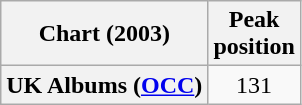<table class="wikitable sortable plainrowheaders">
<tr>
<th scope="col">Chart (2003)</th>
<th scope="col">Peak<br>position</th>
</tr>
<tr>
<th scope="row">UK Albums (<a href='#'>OCC</a>)</th>
<td style="text-align:center;">131</td>
</tr>
</table>
